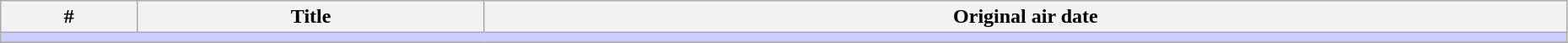<table class="wikitable" width="98%">
<tr>
<th>#</th>
<th>Title</th>
<th>Original air date</th>
</tr>
<tr>
<td colspan="5" bgcolor="#CCF"></td>
</tr>
<tr>
</tr>
</table>
